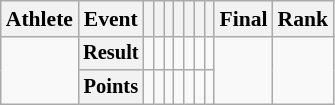<table class="wikitable" style="font-size:90%">
<tr>
<th>Athlete</th>
<th>Event</th>
<th></th>
<th></th>
<th></th>
<th></th>
<th></th>
<th></th>
<th></th>
<th>Final</th>
<th>Rank</th>
</tr>
<tr style=text-align:center>
<td rowspan=2 style=text-align:left></td>
<th style="font-size:95%">Result</th>
<td></td>
<td></td>
<td></td>
<td></td>
<td></td>
<td></td>
<td></td>
<td rowspan=2></td>
<td rowspan=2></td>
</tr>
<tr style=text-align:center>
<th style="font-size:95%">Points</th>
<td></td>
<td></td>
<td></td>
<td></td>
<td></td>
<td></td>
<td></td>
</tr>
</table>
